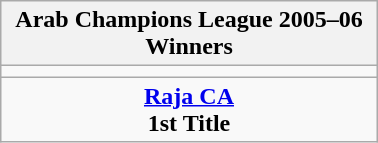<table class="wikitable" style="text-align: center; margin: 0 auto; width: 20%">
<tr>
<th>Arab Champions League 2005–06<br>Winners</th>
</tr>
<tr>
<td></td>
</tr>
<tr>
<td><strong><a href='#'>Raja CA</a></strong><br><strong>1st Title</strong></td>
</tr>
</table>
